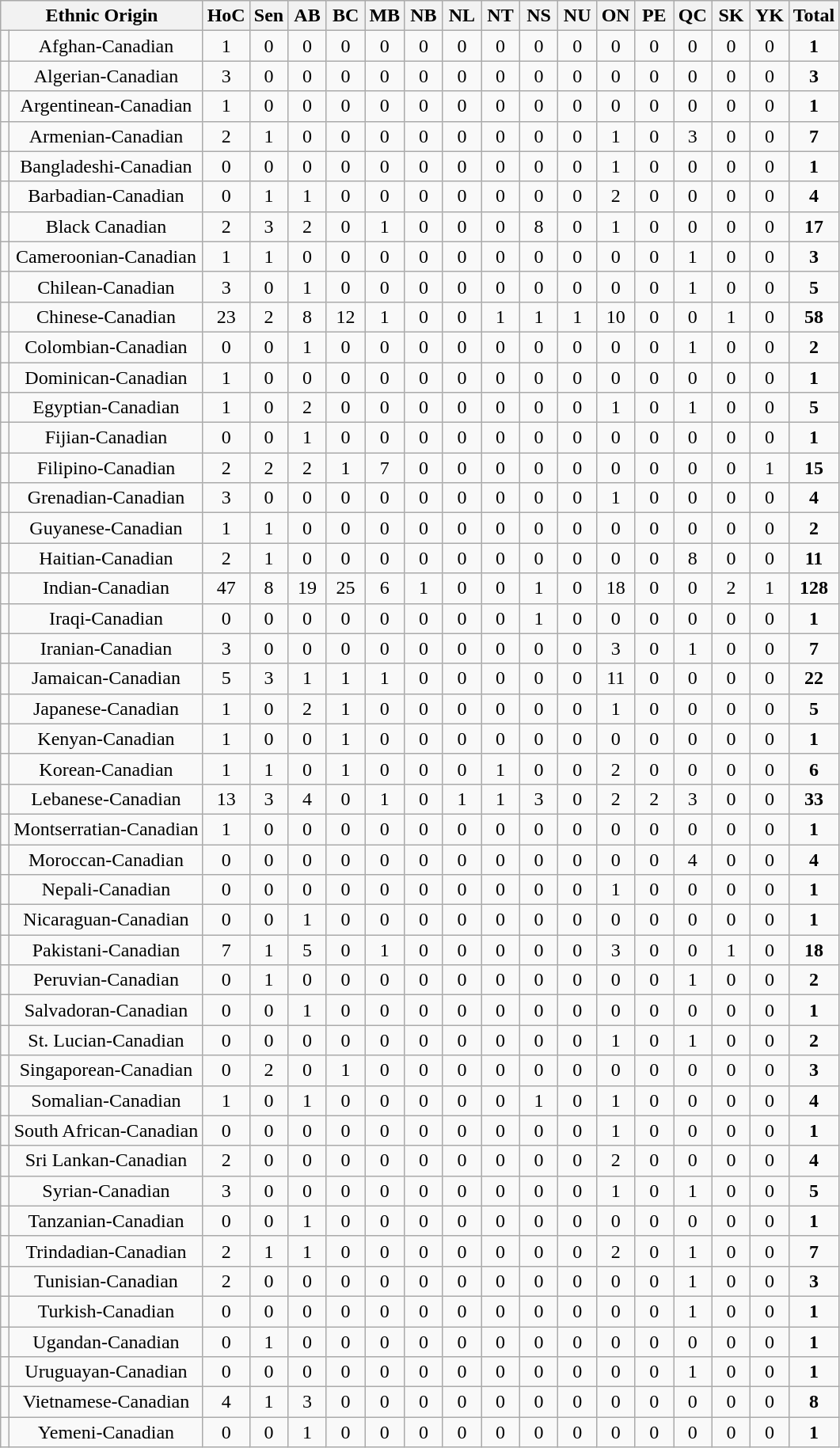<table class="wikitable sortable plainrowheaders" style="text-align: center;">
<tr>
<th colspan="2" class=unsortable>Ethnic Origin</th>
<th scope="col" width=30px>HoC</th>
<th scope="col" width=25px>Sen</th>
<th scope="col" width=25px>AB</th>
<th scope="col" width=25px>BC</th>
<th scope="col" width=25px>MB</th>
<th scope="col" width=25px>NB</th>
<th scope="col" width=25px>NL</th>
<th scope="col" width=25px>NT</th>
<th scope="col" width=25px>NS</th>
<th scope="col" width=25px>NU</th>
<th scope="col" width=25px>ON</th>
<th scope="col" width=25px>PE</th>
<th scope="col" width=25px>QC</th>
<th scope="col" width=25px>SK</th>
<th scope="col" width=25px>YK</th>
<th scope="col" width=35px>Total</th>
</tr>
<tr>
<td rowspan="1"></td>
<td rowspan="1">Afghan-Canadian</td>
<td rowspan="1">1</td>
<td rowspan="1">0</td>
<td rowspan="1">0</td>
<td rowspan="1">0</td>
<td rowspan="1">0</td>
<td rowspan="1">0</td>
<td rowspan="1">0</td>
<td rowspan="1">0</td>
<td rowspan="1">0</td>
<td rowspan="1">0</td>
<td rowspan="1">0</td>
<td rowspan="1">0</td>
<td rowspan="1">0</td>
<td rowspan="1">0</td>
<td rowspan="1">0</td>
<td rowspan="1"><strong>1</strong></td>
</tr>
<tr>
<td rowspan="1"></td>
<td rowspan="1">Algerian-Canadian</td>
<td rowspan="1">3</td>
<td rowspan="1">0</td>
<td rowspan="1">0</td>
<td rowspan="1">0</td>
<td rowspan="1">0</td>
<td rowspan="1">0</td>
<td rowspan="1">0</td>
<td rowspan="1">0</td>
<td rowspan="1">0</td>
<td rowspan="1">0</td>
<td rowspan="1">0</td>
<td rowspan="1">0</td>
<td rowspan="1">0</td>
<td rowspan="1">0</td>
<td rowspan="1">0</td>
<td rowspan="1"><strong>3</strong></td>
</tr>
<tr>
<td rowspan="1"></td>
<td rowspan="1">Argentinean-Canadian</td>
<td rowspan="1">1</td>
<td rowspan="1">0</td>
<td rowspan="1">0</td>
<td rowspan="1">0</td>
<td rowspan="1">0</td>
<td rowspan="1">0</td>
<td rowspan="1">0</td>
<td rowspan="1">0</td>
<td rowspan="1">0</td>
<td rowspan="1">0</td>
<td rowspan="1">0</td>
<td rowspan="1">0</td>
<td rowspan="1">0</td>
<td rowspan="1">0</td>
<td rowspan="1">0</td>
<td rowspan="1"><strong>1</strong></td>
</tr>
<tr>
<td rowspan="1"></td>
<td rowspan="1">Armenian-Canadian</td>
<td rowspan="1">2</td>
<td rowspan="1">1</td>
<td rowspan="1">0</td>
<td rowspan="1">0</td>
<td rowspan="1">0</td>
<td rowspan="1">0</td>
<td rowspan="1">0</td>
<td rowspan="1">0</td>
<td rowspan="1">0</td>
<td rowspan="1">0</td>
<td rowspan="1">1</td>
<td rowspan="1">0</td>
<td rowspan="1">3</td>
<td rowspan="1">0</td>
<td rowspan="1">0</td>
<td rowspan="1"><strong>7</strong></td>
</tr>
<tr>
<td rowspan="1"></td>
<td rowspan="1">Bangladeshi-Canadian</td>
<td rowspan="1">0</td>
<td rowspan="1">0</td>
<td rowspan="1">0</td>
<td rowspan="1">0</td>
<td rowspan="1">0</td>
<td rowspan="1">0</td>
<td rowspan="1">0</td>
<td rowspan="1">0</td>
<td rowspan="1">0</td>
<td rowspan="1">0</td>
<td rowspan="1">1</td>
<td rowspan="1">0</td>
<td rowspan="1">0</td>
<td rowspan="1">0</td>
<td rowspan="1">0</td>
<td rowspan="1"><strong>1</strong></td>
</tr>
<tr>
<td rowspan="1"></td>
<td rowspan="1">Barbadian-Canadian</td>
<td rowspan="1">0</td>
<td rowspan="1">1</td>
<td rowspan="1">1</td>
<td rowspan="1">0</td>
<td rowspan="1">0</td>
<td rowspan="1">0</td>
<td rowspan="1">0</td>
<td rowspan="1">0</td>
<td rowspan="1">0</td>
<td rowspan="1">0</td>
<td rowspan="1">2</td>
<td rowspan="1">0</td>
<td rowspan="1">0</td>
<td rowspan="1">0</td>
<td rowspan="1">0</td>
<td rowspan="1"><strong>4</strong></td>
</tr>
<tr>
<td rowspan="1"></td>
<td rowspan="1">Black Canadian</td>
<td rowspan="1">2</td>
<td rowspan="1">3</td>
<td rowspan="1">2</td>
<td rowspan="1">0</td>
<td rowspan="1">1</td>
<td rowspan="1">0</td>
<td rowspan="1">0</td>
<td rowspan="1">0</td>
<td rowspan="1">8</td>
<td rowspan="1">0</td>
<td rowspan="1">1</td>
<td rowspan="1">0</td>
<td rowspan="1">0</td>
<td rowspan="1">0</td>
<td rowspan="1">0</td>
<td rowspan="1"><strong>17</strong></td>
</tr>
<tr>
<td rowspan="1"></td>
<td rowspan="1">Cameroonian-Canadian</td>
<td rowspan="1">1</td>
<td rowspan="1">1</td>
<td rowspan="1">0</td>
<td rowspan="1">0</td>
<td rowspan="1">0</td>
<td rowspan="1">0</td>
<td rowspan="1">0</td>
<td rowspan="1">0</td>
<td rowspan="1">0</td>
<td rowspan="1">0</td>
<td rowspan="1">0</td>
<td rowspan="1">0</td>
<td rowspan="1">1</td>
<td rowspan="1">0</td>
<td rowspan="1">0</td>
<td rowspan="1"><strong>3</strong></td>
</tr>
<tr>
<td rowspan="1"></td>
<td rowspan="1">Chilean-Canadian</td>
<td rowspan="1">3</td>
<td rowspan="1">0</td>
<td rowspan="1">1</td>
<td rowspan="1">0</td>
<td rowspan="1">0</td>
<td rowspan="1">0</td>
<td rowspan="1">0</td>
<td rowspan="1">0</td>
<td rowspan="1">0</td>
<td rowspan="1">0</td>
<td rowspan="1">0</td>
<td rowspan="1">0</td>
<td rowspan="1">1</td>
<td rowspan="1">0</td>
<td rowspan="1">0</td>
<td rowspan="1"><strong>5</strong></td>
</tr>
<tr>
<td rowspan="1"></td>
<td rowspan="1">Chinese-Canadian</td>
<td rowspan="1">23</td>
<td rowspan="1">2</td>
<td rowspan="1">8</td>
<td rowspan="1">12</td>
<td rowspan="1">1</td>
<td rowspan="1">0</td>
<td rowspan="1">0</td>
<td rowspan="1">1</td>
<td rowspan="1">1</td>
<td rowspan="1">1</td>
<td rowspan="1">10</td>
<td rowspan="1">0</td>
<td rowspan="1">0</td>
<td rowspan="1">1</td>
<td rowspan="1">0</td>
<td rowspan="1"><strong>58</strong></td>
</tr>
<tr>
<td rowspan="1"></td>
<td rowspan="1">Colombian-Canadian</td>
<td rowspan="1">0</td>
<td rowspan="1">0</td>
<td rowspan="1">1</td>
<td rowspan="1">0</td>
<td rowspan="1">0</td>
<td rowspan="1">0</td>
<td rowspan="1">0</td>
<td rowspan="1">0</td>
<td rowspan="1">0</td>
<td rowspan="1">0</td>
<td rowspan="1">0</td>
<td rowspan="1">0</td>
<td rowspan="1">1</td>
<td rowspan="1">0</td>
<td rowspan="1">0</td>
<td rowspan="1"><strong>2</strong></td>
</tr>
<tr>
<td rowspan="1"></td>
<td rowspan="1">Dominican-Canadian</td>
<td rowspan="1">1</td>
<td rowspan="1">0</td>
<td rowspan="1">0</td>
<td rowspan="1">0</td>
<td rowspan="1">0</td>
<td rowspan="1">0</td>
<td rowspan="1">0</td>
<td rowspan="1">0</td>
<td rowspan="1">0</td>
<td rowspan="1">0</td>
<td rowspan="1">0</td>
<td rowspan="1">0</td>
<td rowspan="1">0</td>
<td rowspan="1">0</td>
<td rowspan="1">0</td>
<td rowspan="1"><strong>1</strong></td>
</tr>
<tr>
<td rowspan="1"></td>
<td rowspan="1">Egyptian-Canadian</td>
<td rowspan="1">1</td>
<td rowspan="1">0</td>
<td rowspan="1">2</td>
<td rowspan="1">0</td>
<td rowspan="1">0</td>
<td rowspan="1">0</td>
<td rowspan="1">0</td>
<td rowspan="1">0</td>
<td rowspan="1">0</td>
<td rowspan="1">0</td>
<td rowspan="1">1</td>
<td rowspan="1">0</td>
<td rowspan="1">1</td>
<td rowspan="1">0</td>
<td rowspan="1">0</td>
<td rowspan="1"><strong>5</strong></td>
</tr>
<tr>
<td rowspan="1"></td>
<td>Fijian-Canadian</td>
<td rowspan="1">0</td>
<td rowspan="1">0</td>
<td>1</td>
<td rowspan="1">0</td>
<td rowspan="1">0</td>
<td rowspan="1">0</td>
<td rowspan="1">0</td>
<td rowspan="1">0</td>
<td rowspan="1">0</td>
<td rowspan="1">0</td>
<td rowspan="1">0</td>
<td rowspan="1">0</td>
<td rowspan="1">0</td>
<td rowspan="1">0</td>
<td rowspan="1">0</td>
<td rowspan="1"><strong>1</strong></td>
</tr>
<tr>
<td rowspan="1"></td>
<td rowspan="1">Filipino-Canadian</td>
<td rowspan="1">2</td>
<td rowspan="1">2</td>
<td rowspan="1">2</td>
<td rowspan="1">1</td>
<td rowspan="1">7</td>
<td rowspan="1">0</td>
<td rowspan="1">0</td>
<td rowspan="1">0</td>
<td rowspan="1">0</td>
<td rowspan="1">0</td>
<td rowspan="1">0</td>
<td rowspan="1">0</td>
<td rowspan="1">0</td>
<td rowspan="1">0</td>
<td rowspan="1">1</td>
<td rowspan="1"><strong>15</strong></td>
</tr>
<tr>
<td rowspan="1"></td>
<td rowspan="1">Grenadian-Canadian</td>
<td rowspan="1">3</td>
<td rowspan="1">0</td>
<td rowspan="1">0</td>
<td rowspan="1">0</td>
<td rowspan="1">0</td>
<td rowspan="1">0</td>
<td rowspan="1">0</td>
<td rowspan="1">0</td>
<td rowspan="1">0</td>
<td rowspan="1">0</td>
<td rowspan="1">1</td>
<td rowspan="1">0</td>
<td rowspan="1">0</td>
<td rowspan="1">0</td>
<td rowspan="1">0</td>
<td rowspan="1"><strong>4</strong></td>
</tr>
<tr>
<td rowspan="1"></td>
<td rowspan="1">Guyanese-Canadian</td>
<td rowspan="1">1</td>
<td rowspan="1">1</td>
<td rowspan="1">0</td>
<td rowspan="1">0</td>
<td rowspan="1">0</td>
<td rowspan="1">0</td>
<td rowspan="1">0</td>
<td rowspan="1">0</td>
<td rowspan="1">0</td>
<td rowspan="1">0</td>
<td rowspan="1">0</td>
<td rowspan="1">0</td>
<td rowspan="1">0</td>
<td rowspan="1">0</td>
<td rowspan="1">0</td>
<td rowspan="1"><strong>2</strong></td>
</tr>
<tr>
<td rowspan="1"></td>
<td rowspan="1">Haitian-Canadian</td>
<td rowspan="1">2</td>
<td rowspan="1">1</td>
<td rowspan="1">0</td>
<td rowspan="1">0</td>
<td rowspan="1">0</td>
<td rowspan="1">0</td>
<td rowspan="1">0</td>
<td rowspan="1">0</td>
<td rowspan="1">0</td>
<td rowspan="1">0</td>
<td rowspan="1">0</td>
<td rowspan="1">0</td>
<td rowspan="1">8</td>
<td rowspan="1">0</td>
<td rowspan="1">0</td>
<td rowspan="1"><strong>11</strong></td>
</tr>
<tr>
<td rowspan="1"></td>
<td rowspan="1">Indian-Canadian</td>
<td rowspan="1">47</td>
<td rowspan="1">8</td>
<td rowspan="1">19</td>
<td rowspan="1">25</td>
<td rowspan="1">6</td>
<td rowspan="1">1</td>
<td rowspan="1">0</td>
<td rowspan="1">0</td>
<td rowspan="1">1</td>
<td rowspan="1">0</td>
<td rowspan="1">18</td>
<td rowspan="1">0</td>
<td rowspan="1">0</td>
<td rowspan="1">2</td>
<td rowspan="1">1</td>
<td rowspan="1"><strong>128</strong></td>
</tr>
<tr>
<td rowspan="1"></td>
<td rowspan="1">Iraqi-Canadian</td>
<td rowspan="1">0</td>
<td rowspan="1">0</td>
<td rowspan="1">0</td>
<td rowspan="1">0</td>
<td rowspan="1">0</td>
<td rowspan="1">0</td>
<td rowspan="1">0</td>
<td rowspan="1">0</td>
<td rowspan="1">1</td>
<td rowspan="1">0</td>
<td rowspan="1">0</td>
<td rowspan="1">0</td>
<td rowspan="1">0</td>
<td rowspan="1">0</td>
<td rowspan="1">0</td>
<td rowspan="1"><strong>1</strong></td>
</tr>
<tr>
<td rowspan="1"></td>
<td rowspan="1">Iranian-Canadian</td>
<td rowspan="1">3</td>
<td rowspan="1">0</td>
<td rowspan="1">0</td>
<td rowspan="1">0</td>
<td rowspan="1">0</td>
<td rowspan="1">0</td>
<td rowspan="1">0</td>
<td rowspan="1">0</td>
<td rowspan="1">0</td>
<td rowspan="1">0</td>
<td rowspan="1">3</td>
<td rowspan="1">0</td>
<td rowspan="1">1</td>
<td rowspan="1">0</td>
<td rowspan="1">0</td>
<td rowspan="1"><strong>7</strong></td>
</tr>
<tr>
<td rowspan="1"></td>
<td rowspan="1">Jamaican-Canadian</td>
<td rowspan="1">5</td>
<td rowspan="1">3</td>
<td rowspan="1">1</td>
<td rowspan="1">1</td>
<td rowspan="1">1</td>
<td rowspan="1">0</td>
<td rowspan="1">0</td>
<td rowspan="1">0</td>
<td rowspan="1">0</td>
<td rowspan="1">0</td>
<td rowspan="1">11</td>
<td rowspan="1">0</td>
<td rowspan="1">0</td>
<td rowspan="1">0</td>
<td rowspan="1">0</td>
<td rowspan="1"><strong>22</strong></td>
</tr>
<tr>
<td rowspan="1"></td>
<td rowspan="1">Japanese-Canadian</td>
<td rowspan="1">1</td>
<td rowspan="1">0</td>
<td rowspan="1">2</td>
<td rowspan="1">1</td>
<td rowspan="1">0</td>
<td rowspan="1">0</td>
<td rowspan="1">0</td>
<td rowspan="1">0</td>
<td rowspan="1">0</td>
<td rowspan="1">0</td>
<td rowspan="1">1</td>
<td rowspan="1">0</td>
<td rowspan="1">0</td>
<td rowspan="1">0</td>
<td rowspan="1">0</td>
<td rowspan="1"><strong>5</strong></td>
</tr>
<tr>
<td rowspan="1"></td>
<td rowspan="1">Kenyan-Canadian</td>
<td rowspan="1">1</td>
<td rowspan="1">0</td>
<td rowspan="1">0</td>
<td rowspan="1">1</td>
<td rowspan="1">0</td>
<td rowspan="1">0</td>
<td rowspan="1">0</td>
<td rowspan="1">0</td>
<td rowspan="1">0</td>
<td rowspan="1">0</td>
<td rowspan="1">0</td>
<td rowspan="1">0</td>
<td rowspan="1">0</td>
<td rowspan="1">0</td>
<td rowspan="1">0</td>
<td rowspan="1"><strong>1</strong></td>
</tr>
<tr>
<td rowspan="1"></td>
<td rowspan="1">Korean-Canadian</td>
<td rowspan="1">1</td>
<td rowspan="1">1</td>
<td rowspan="1">0</td>
<td rowspan="1">1</td>
<td rowspan="1">0</td>
<td rowspan="1">0</td>
<td rowspan="1">0</td>
<td rowspan="1">1</td>
<td rowspan="1">0</td>
<td rowspan="1">0</td>
<td rowspan="1">2</td>
<td rowspan="1">0</td>
<td rowspan="1">0</td>
<td rowspan="1">0</td>
<td rowspan="1">0</td>
<td rowspan="1"><strong>6</strong></td>
</tr>
<tr>
<td rowspan="1"></td>
<td rowspan="1">Lebanese-Canadian</td>
<td rowspan="1">13</td>
<td rowspan="1">3</td>
<td rowspan="1">4</td>
<td rowspan="1">0</td>
<td rowspan="1">1</td>
<td rowspan="1">0</td>
<td rowspan="1">1</td>
<td rowspan="1">1</td>
<td rowspan="1">3</td>
<td rowspan="1">0</td>
<td rowspan="1">2</td>
<td rowspan="1">2</td>
<td rowspan="1">3</td>
<td rowspan="1">0</td>
<td rowspan="1">0</td>
<td rowspan="1"><strong>33</strong></td>
</tr>
<tr>
<td rowspan="1"></td>
<td rowspan="1">Montserratian-Canadian</td>
<td rowspan="1">1</td>
<td rowspan="1">0</td>
<td rowspan="1">0</td>
<td rowspan="1">0</td>
<td rowspan="1">0</td>
<td rowspan="1">0</td>
<td rowspan="1">0</td>
<td rowspan="1">0</td>
<td rowspan="1">0</td>
<td rowspan="1">0</td>
<td rowspan="1">0</td>
<td rowspan="1">0</td>
<td rowspan="1">0</td>
<td rowspan="1">0</td>
<td rowspan="1">0</td>
<td rowspan="1"><strong>1</strong></td>
</tr>
<tr>
<td rowspan="1"></td>
<td rowspan="1">Moroccan-Canadian</td>
<td rowspan="1">0</td>
<td rowspan="1">0</td>
<td rowspan="1">0</td>
<td rowspan="1">0</td>
<td rowspan="1">0</td>
<td rowspan="1">0</td>
<td rowspan="1">0</td>
<td rowspan="1">0</td>
<td rowspan="1">0</td>
<td rowspan="1">0</td>
<td rowspan="1">0</td>
<td rowspan="1">0</td>
<td rowspan="1">4</td>
<td rowspan="1">0</td>
<td rowspan="1">0</td>
<td rowspan="1"><strong>4</strong></td>
</tr>
<tr>
<td rowspan="1"></td>
<td rowspan="1">Nepali-Canadian</td>
<td rowspan="1">0</td>
<td rowspan="1">0</td>
<td rowspan="1">0</td>
<td rowspan="1">0</td>
<td rowspan="1">0</td>
<td rowspan="1">0</td>
<td rowspan="1">0</td>
<td rowspan="1">0</td>
<td rowspan="1">0</td>
<td rowspan="1">0</td>
<td rowspan="1">1</td>
<td rowspan="1">0</td>
<td rowspan="1">0</td>
<td rowspan="1">0</td>
<td rowspan="1">0</td>
<td rowspan="1"><strong>1</strong></td>
</tr>
<tr>
<td rowspan="1"></td>
<td rowspan="1">Nicaraguan-Canadian</td>
<td rowspan="1">0</td>
<td rowspan="1">0</td>
<td rowspan="1">1</td>
<td rowspan="1">0</td>
<td rowspan="1">0</td>
<td rowspan="1">0</td>
<td rowspan="1">0</td>
<td rowspan="1">0</td>
<td rowspan="1">0</td>
<td rowspan="1">0</td>
<td rowspan="1">0</td>
<td rowspan="1">0</td>
<td rowspan="1">0</td>
<td rowspan="1">0</td>
<td rowspan="1">0</td>
<td rowspan="1"><strong>1</strong></td>
</tr>
<tr>
<td rowspan="1"></td>
<td rowspan="1">Pakistani-Canadian</td>
<td rowspan="1">7</td>
<td rowspan="1">1</td>
<td rowspan="1">5</td>
<td rowspan="1">0</td>
<td rowspan="1">1</td>
<td rowspan="1">0</td>
<td rowspan="1">0</td>
<td rowspan="1">0</td>
<td rowspan="1">0</td>
<td rowspan="1">0</td>
<td rowspan="1">3</td>
<td rowspan="1">0</td>
<td rowspan="1">0</td>
<td rowspan="1">1</td>
<td rowspan="1">0</td>
<td rowspan="1"><strong>18</strong></td>
</tr>
<tr>
<td rowspan="1"></td>
<td rowspan="1">Peruvian-Canadian</td>
<td rowspan="1">0</td>
<td rowspan="1">1</td>
<td rowspan="1">0</td>
<td rowspan="1">0</td>
<td rowspan="1">0</td>
<td rowspan="1">0</td>
<td rowspan="1">0</td>
<td rowspan="1">0</td>
<td rowspan="1">0</td>
<td rowspan="1">0</td>
<td rowspan="1">0</td>
<td rowspan="1">0</td>
<td rowspan="1">1</td>
<td rowspan="1">0</td>
<td rowspan="1">0</td>
<td rowspan="1"><strong>2</strong></td>
</tr>
<tr>
<td rowspan="1"></td>
<td>Salvadoran-Canadian</td>
<td>0</td>
<td>0</td>
<td>1</td>
<td>0</td>
<td>0</td>
<td>0</td>
<td>0</td>
<td>0</td>
<td>0</td>
<td>0</td>
<td>0</td>
<td>0</td>
<td>0</td>
<td>0</td>
<td>0</td>
<td rowspan="1"><strong>1</strong></td>
</tr>
<tr>
<td rowspan="1"></td>
<td rowspan="1">St. Lucian-Canadian</td>
<td rowspan="1">0</td>
<td rowspan="1">0</td>
<td rowspan="1">0</td>
<td rowspan="1">0</td>
<td rowspan="1">0</td>
<td rowspan="1">0</td>
<td rowspan="1">0</td>
<td rowspan="1">0</td>
<td rowspan="1">0</td>
<td rowspan="1">0</td>
<td rowspan="1">1</td>
<td rowspan="1">0</td>
<td rowspan="1">1</td>
<td rowspan="1">0</td>
<td rowspan="1">0</td>
<td rowspan="1"><strong>2</strong></td>
</tr>
<tr>
<td rowspan="1"></td>
<td rowspan="1">Singaporean-Canadian</td>
<td rowspan="1">0</td>
<td rowspan="1">2</td>
<td rowspan="1">0</td>
<td rowspan="1">1</td>
<td rowspan="1">0</td>
<td rowspan="1">0</td>
<td rowspan="1">0</td>
<td rowspan="1">0</td>
<td rowspan="1">0</td>
<td rowspan="1">0</td>
<td rowspan="1">0</td>
<td rowspan="1">0</td>
<td rowspan="1">0</td>
<td rowspan="1">0</td>
<td rowspan="1">0</td>
<td rowspan="1"><strong>3</strong></td>
</tr>
<tr>
<td rowspan="1"></td>
<td rowspan="1">Somalian-Canadian</td>
<td rowspan="1">1</td>
<td rowspan="1">0</td>
<td rowspan="1">1</td>
<td rowspan="1">0</td>
<td rowspan="1">0</td>
<td rowspan="1">0</td>
<td rowspan="1">0</td>
<td rowspan="1">0</td>
<td rowspan="1">1</td>
<td rowspan="1">0</td>
<td rowspan="1">1</td>
<td rowspan="1">0</td>
<td rowspan="1">0</td>
<td rowspan="1">0</td>
<td rowspan="1">0</td>
<td rowspan="1"><strong>4</strong></td>
</tr>
<tr>
<td rowspan="1"></td>
<td rowspan="1">South African-Canadian</td>
<td rowspan="1">0</td>
<td rowspan="1">0</td>
<td rowspan="1">0</td>
<td rowspan="1">0</td>
<td rowspan="1">0</td>
<td rowspan="1">0</td>
<td rowspan="1">0</td>
<td rowspan="1">0</td>
<td rowspan="1">0</td>
<td rowspan="1">0</td>
<td rowspan="1">1</td>
<td rowspan="1">0</td>
<td rowspan="1">0</td>
<td rowspan="1">0</td>
<td rowspan="1">0</td>
<td rowspan="1"><strong>1</strong></td>
</tr>
<tr>
<td rowspan="1"></td>
<td rowspan="1">Sri Lankan-Canadian</td>
<td rowspan="1">2</td>
<td rowspan="1">0</td>
<td rowspan="1">0</td>
<td rowspan="1">0</td>
<td rowspan="1">0</td>
<td rowspan="1">0</td>
<td rowspan="1">0</td>
<td rowspan="1">0</td>
<td rowspan="1">0</td>
<td rowspan="1">0</td>
<td rowspan="1">2</td>
<td rowspan="1">0</td>
<td rowspan="1">0</td>
<td rowspan="1">0</td>
<td rowspan="1">0</td>
<td rowspan="1"><strong>4</strong></td>
</tr>
<tr>
<td rowspan="1"></td>
<td rowspan="1">Syrian-Canadian</td>
<td rowspan="1">3</td>
<td rowspan="1">0</td>
<td rowspan="1">0</td>
<td rowspan="1">0</td>
<td rowspan="1">0</td>
<td rowspan="1">0</td>
<td rowspan="1">0</td>
<td rowspan="1">0</td>
<td rowspan="1">0</td>
<td rowspan="1">0</td>
<td rowspan="1">1</td>
<td rowspan="1">0</td>
<td rowspan="1">1</td>
<td rowspan="1">0</td>
<td rowspan="1">0</td>
<td rowspan="1"><strong>5</strong></td>
</tr>
<tr>
<td rowspan="1"></td>
<td rowspan="1">Tanzanian-Canadian</td>
<td rowspan="1">0</td>
<td rowspan="1">0</td>
<td rowspan="1">1</td>
<td rowspan="1">0</td>
<td rowspan="1">0</td>
<td rowspan="1">0</td>
<td rowspan="1">0</td>
<td rowspan="1">0</td>
<td rowspan="1">0</td>
<td rowspan="1">0</td>
<td rowspan="1">0</td>
<td rowspan="1">0</td>
<td rowspan="1">0</td>
<td rowspan="1">0</td>
<td rowspan="1">0</td>
<td rowspan="1"><strong>1</strong></td>
</tr>
<tr>
<td rowspan="1"></td>
<td rowspan="1">Trindadian-Canadian</td>
<td rowspan="1">2</td>
<td rowspan="1">1</td>
<td rowspan="1">1</td>
<td rowspan="1">0</td>
<td rowspan="1">0</td>
<td rowspan="1">0</td>
<td rowspan="1">0</td>
<td rowspan="1">0</td>
<td rowspan="1">0</td>
<td rowspan="1">0</td>
<td rowspan="1">2</td>
<td rowspan="1">0</td>
<td rowspan="1">1</td>
<td rowspan="1">0</td>
<td rowspan="1">0</td>
<td rowspan="1"><strong>7</strong></td>
</tr>
<tr>
<td rowspan="1"></td>
<td rowspan="1">Tunisian-Canadian</td>
<td rowspan="1">2</td>
<td rowspan="1">0</td>
<td rowspan="1">0</td>
<td rowspan="1">0</td>
<td rowspan="1">0</td>
<td rowspan="1">0</td>
<td rowspan="1">0</td>
<td rowspan="1">0</td>
<td rowspan="1">0</td>
<td rowspan="1">0</td>
<td rowspan="1">0</td>
<td rowspan="1">0</td>
<td rowspan="1">1</td>
<td rowspan="1">0</td>
<td rowspan="1">0</td>
<td rowspan="1"><strong>3</strong></td>
</tr>
<tr>
<td rowspan="1"></td>
<td rowspan="1">Turkish-Canadian</td>
<td rowspan="1">0</td>
<td rowspan="1">0</td>
<td rowspan="1">0</td>
<td rowspan="1">0</td>
<td rowspan="1">0</td>
<td rowspan="1">0</td>
<td rowspan="1">0</td>
<td rowspan="1">0</td>
<td rowspan="1">0</td>
<td rowspan="1">0</td>
<td rowspan="1">0</td>
<td rowspan="1">0</td>
<td rowspan="1">1</td>
<td rowspan="1">0</td>
<td rowspan="1">0</td>
<td rowspan="1"><strong>1</strong></td>
</tr>
<tr>
<td rowspan="1"></td>
<td rowspan="1">Ugandan-Canadian</td>
<td rowspan="1">0</td>
<td rowspan="1">1</td>
<td rowspan="1">0</td>
<td rowspan="1">0</td>
<td rowspan="1">0</td>
<td rowspan="1">0</td>
<td rowspan="1">0</td>
<td rowspan="1">0</td>
<td rowspan="1">0</td>
<td rowspan="1">0</td>
<td rowspan="1">0</td>
<td rowspan="1">0</td>
<td rowspan="1">0</td>
<td rowspan="1">0</td>
<td rowspan="1">0</td>
<td rowspan="1"><strong>1</strong></td>
</tr>
<tr>
<td rowspan="1"></td>
<td rowspan="1">Uruguayan-Canadian</td>
<td rowspan="1">0</td>
<td rowspan="1">0</td>
<td rowspan="1">0</td>
<td rowspan="1">0</td>
<td rowspan="1">0</td>
<td rowspan="1">0</td>
<td rowspan="1">0</td>
<td rowspan="1">0</td>
<td rowspan="1">0</td>
<td rowspan="1">0</td>
<td rowspan="1">0</td>
<td rowspan="1">0</td>
<td rowspan="1">1</td>
<td rowspan="1">0</td>
<td rowspan="1">0</td>
<td rowspan="1"><strong>1</strong></td>
</tr>
<tr>
<td rowspan="1"></td>
<td rowspan="1">Vietnamese-Canadian</td>
<td rowspan="1">4</td>
<td rowspan="1">1</td>
<td rowspan="1">3</td>
<td rowspan="1">0</td>
<td rowspan="1">0</td>
<td rowspan="1">0</td>
<td rowspan="1">0</td>
<td rowspan="1">0</td>
<td rowspan="1">0</td>
<td rowspan="1">0</td>
<td rowspan="1">0</td>
<td rowspan="1">0</td>
<td rowspan="1">0</td>
<td rowspan="1">0</td>
<td rowspan="1">0</td>
<td rowspan="1"><strong>8</strong></td>
</tr>
<tr>
<td rowspan="1"></td>
<td>Yemeni-Canadian</td>
<td>0</td>
<td>0</td>
<td>1</td>
<td>0</td>
<td>0</td>
<td>0</td>
<td>0</td>
<td>0</td>
<td>0</td>
<td>0</td>
<td>0</td>
<td>0</td>
<td>0</td>
<td>0</td>
<td>0</td>
<td rowspan="1"><strong>1</strong></td>
</tr>
</table>
